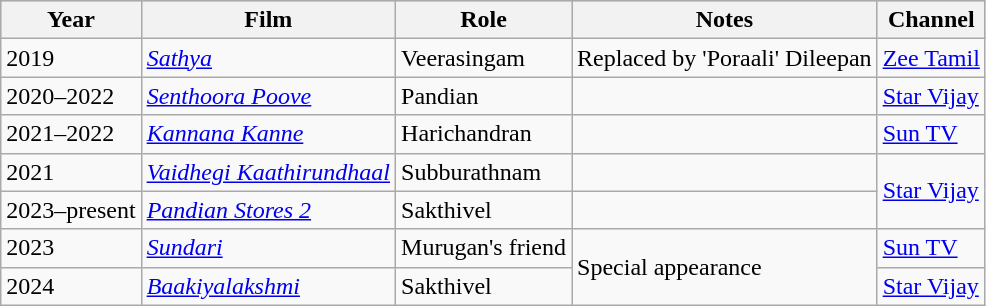<table class="wikitable">
<tr style="background:#ccc; text-align:center;">
<th>Year</th>
<th>Film</th>
<th>Role</th>
<th>Notes</th>
<th>Channel</th>
</tr>
<tr>
<td>2019</td>
<td><em><a href='#'>Sathya</a></em></td>
<td>Veerasingam</td>
<td>Replaced by 'Poraali' Dileepan</td>
<td><a href='#'>Zee Tamil</a></td>
</tr>
<tr>
<td>2020–2022</td>
<td><em><a href='#'>Senthoora Poove</a></em></td>
<td>Pandian</td>
<td></td>
<td><a href='#'>Star Vijay</a></td>
</tr>
<tr>
<td>2021–2022</td>
<td><em><a href='#'>Kannana Kanne</a></em></td>
<td>Harichandran</td>
<td></td>
<td><a href='#'>Sun TV</a></td>
</tr>
<tr>
<td>2021</td>
<td><em><a href='#'>Vaidhegi Kaathirundhaal</a></em></td>
<td>Subburathnam</td>
<td></td>
<td rowspan="2"><a href='#'>Star Vijay</a></td>
</tr>
<tr>
<td>2023–present</td>
<td><em><a href='#'>Pandian Stores 2</a></em></td>
<td>Sakthivel</td>
<td></td>
</tr>
<tr>
<td>2023</td>
<td><em><a href='#'>Sundari</a></em></td>
<td>Murugan's friend</td>
<td rowspan="2">Special appearance</td>
<td><a href='#'>Sun TV</a></td>
</tr>
<tr>
<td>2024</td>
<td><em><a href='#'>Baakiyalakshmi</a></em></td>
<td>Sakthivel</td>
<td><a href='#'>Star Vijay</a></td>
</tr>
</table>
